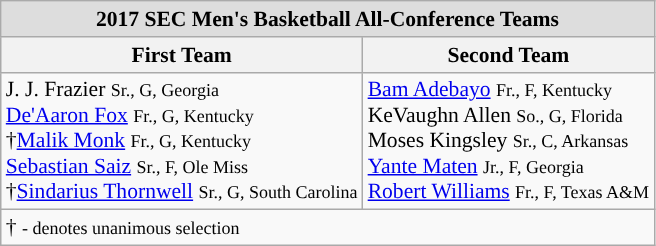<table class="wikitable" style="white-space:nowrap; font-size:90%;">
<tr>
<td colspan="7" style="text-align:center; background:#ddd;"><strong>2017 SEC Men's Basketball All-Conference Teams</strong></td>
</tr>
<tr>
<th>First Team</th>
<th>Second Team</th>
</tr>
<tr>
<td>J. J. Frazier <small>Sr., G, Georgia</small><br><a href='#'>De'Aaron Fox</a> <small>Fr., G, Kentucky</small><br>†<a href='#'>Malik Monk</a> <small>Fr., G, Kentucky</small><br><a href='#'>Sebastian Saiz</a> <small>Sr., F, Ole Miss</small><br>†<a href='#'>Sindarius Thornwell</a> <small>Sr., G, South Carolina</small></td>
<td><a href='#'>Bam Adebayo</a> <small>Fr., F, Kentucky</small><br>KeVaughn Allen <small>So., G, Florida</small><br>Moses Kingsley <small>Sr., C, Arkansas</small><br><a href='#'>Yante Maten</a> <small>Jr., F, Georgia</small><br><a href='#'>Robert Williams</a> <small>Fr., F, Texas A&M</small></td>
</tr>
<tr>
<td colspan="5" style="text-align:left;">† <small>- denotes unanimous selection</small></td>
</tr>
</table>
